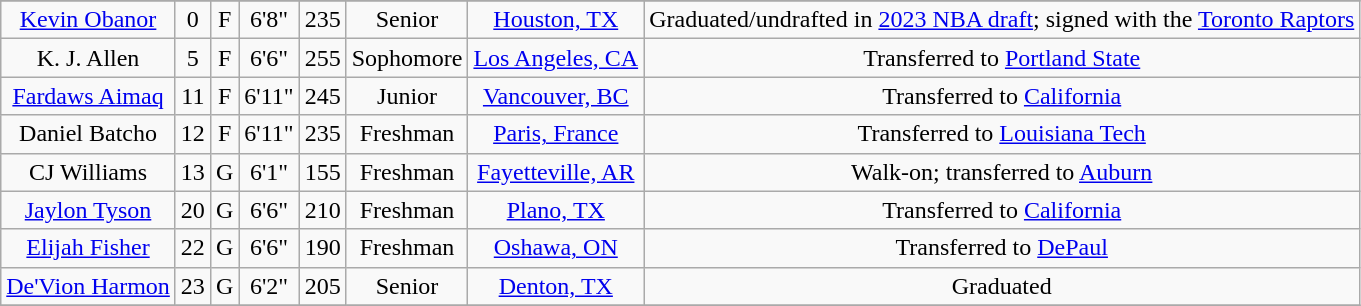<table class="wikitable sortable" style="text-align: center">
<tr align=center>
</tr>
<tr>
<td><a href='#'>Kevin Obanor</a></td>
<td>0</td>
<td>F</td>
<td>6'8"</td>
<td>235</td>
<td> Senior</td>
<td><a href='#'>Houston, TX</a></td>
<td>Graduated/undrafted in <a href='#'>2023 NBA draft</a>; signed with the <a href='#'>Toronto Raptors</a></td>
</tr>
<tr>
<td>K. J. Allen</td>
<td>5</td>
<td>F</td>
<td>6'6"</td>
<td>255</td>
<td>Sophomore</td>
<td><a href='#'>Los Angeles, CA</a></td>
<td>Transferred to <a href='#'>Portland State</a></td>
</tr>
<tr>
<td><a href='#'>Fardaws Aimaq</a></td>
<td>11</td>
<td>F</td>
<td>6'11"</td>
<td>245</td>
<td> Junior</td>
<td><a href='#'>Vancouver, BC</a></td>
<td>Transferred to <a href='#'>California</a></td>
</tr>
<tr>
<td>Daniel Batcho</td>
<td>12</td>
<td>F</td>
<td>6'11"</td>
<td>235</td>
<td> Freshman</td>
<td><a href='#'>Paris, France</a></td>
<td>Transferred to <a href='#'>Louisiana Tech</a></td>
</tr>
<tr>
<td>CJ Williams</td>
<td>13</td>
<td>G</td>
<td>6'1"</td>
<td>155</td>
<td>Freshman</td>
<td><a href='#'>Fayetteville, AR</a></td>
<td>Walk-on; transferred to <a href='#'>Auburn</a></td>
</tr>
<tr>
<td><a href='#'>Jaylon Tyson</a></td>
<td>20</td>
<td>G</td>
<td>6'6"</td>
<td>210</td>
<td> Freshman</td>
<td><a href='#'>Plano, TX</a></td>
<td>Transferred to <a href='#'>California</a></td>
</tr>
<tr>
<td><a href='#'>Elijah Fisher</a></td>
<td>22</td>
<td>G</td>
<td>6'6"</td>
<td>190</td>
<td>Freshman</td>
<td><a href='#'>Oshawa, ON</a></td>
<td>Transferred to <a href='#'>DePaul</a></td>
</tr>
<tr>
<td><a href='#'>De'Vion Harmon</a></td>
<td>23</td>
<td>G</td>
<td>6'2"</td>
<td>205</td>
<td>Senior</td>
<td><a href='#'>Denton, TX</a></td>
<td>Graduated</td>
</tr>
<tr>
</tr>
</table>
